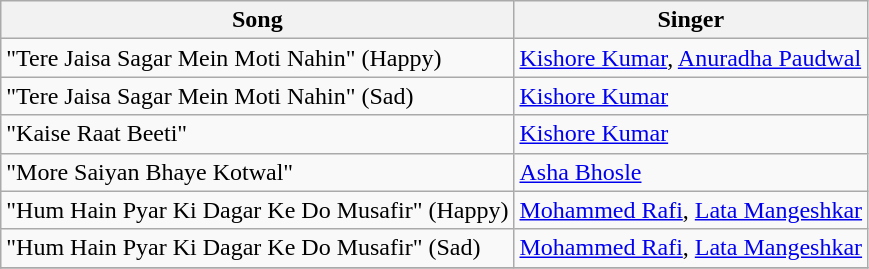<table class="wikitable">
<tr>
<th>Song</th>
<th>Singer</th>
</tr>
<tr>
<td>"Tere Jaisa Sagar Mein Moti Nahin" (Happy)</td>
<td><a href='#'>Kishore Kumar</a>, <a href='#'>Anuradha Paudwal</a></td>
</tr>
<tr>
<td>"Tere Jaisa Sagar Mein Moti Nahin" (Sad)</td>
<td><a href='#'>Kishore Kumar</a></td>
</tr>
<tr>
<td>"Kaise Raat Beeti"</td>
<td><a href='#'>Kishore Kumar</a></td>
</tr>
<tr>
<td>"More Saiyan Bhaye Kotwal"</td>
<td><a href='#'>Asha Bhosle</a></td>
</tr>
<tr>
<td>"Hum Hain Pyar Ki Dagar Ke Do Musafir" (Happy)</td>
<td><a href='#'>Mohammed Rafi</a>, <a href='#'>Lata Mangeshkar</a></td>
</tr>
<tr>
<td>"Hum Hain Pyar Ki Dagar Ke Do Musafir" (Sad)</td>
<td><a href='#'>Mohammed Rafi</a>, <a href='#'>Lata Mangeshkar</a></td>
</tr>
<tr>
</tr>
</table>
